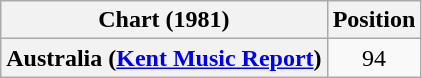<table class="wikitable sortable plainrowheaders" style="text-align:center">
<tr>
<th>Chart (1981)</th>
<th>Position</th>
</tr>
<tr>
<th scope="row">Australia (<a href='#'>Kent Music Report</a>)</th>
<td>94</td>
</tr>
</table>
